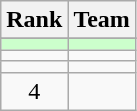<table class="wikitable" border="1">
<tr>
<th>Rank</th>
<th>Team</th>
</tr>
<tr>
</tr>
<tr bgcolor=#ccffcc>
<td align=center></td>
<td></td>
</tr>
<tr>
<td align=center></td>
<td></td>
</tr>
<tr>
<td align=center></td>
<td></td>
</tr>
<tr>
<td align=center>4</td>
<td></td>
</tr>
</table>
